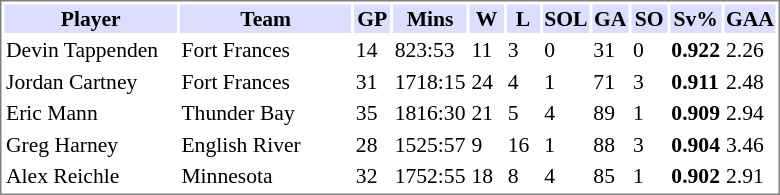<table cellpadding="0">
<tr align="left" style="vertical-align: top">
<td></td>
<td><br><table cellpadding="1" width="520px" style="font-size: 90%; border: 1px solid gray;">
<tr>
<th bgcolor="#DDDDFF" width="27.5%">Player</th>
<th bgcolor="#DDDDFF" width="27.5%">Team</th>
<th bgcolor="#DDDDFF" width="5%">GP</th>
<th bgcolor="#DDDDFF" width="5%">Mins</th>
<th bgcolor="#DDDDFF" width="5%">W</th>
<th bgcolor="#DDDDFF" width="5%">L</th>
<th bgcolor="#DDDDFF" width="5%">SOL</th>
<th bgcolor="#DDDDFF" width="5%">GA</th>
<th bgcolor="#DDDDFF" width="5%">SO</th>
<th bgcolor="#DDDDFF" width="5%">Sv%</th>
<th bgcolor="#DDDDFF" width="5%">GAA</th>
</tr>
<tr>
<td>Devin Tappenden</td>
<td>Fort Frances</td>
<td>14</td>
<td>823:53</td>
<td>11</td>
<td>3</td>
<td>0</td>
<td>31</td>
<td>0</td>
<td><strong>0.922</strong></td>
<td>2.26</td>
</tr>
<tr>
<td>Jordan Cartney</td>
<td>Fort Frances</td>
<td>31</td>
<td>1718:15</td>
<td>24</td>
<td>4</td>
<td>1</td>
<td>71</td>
<td>3</td>
<td><strong>0.911</strong></td>
<td>2.48</td>
</tr>
<tr>
<td>Eric Mann</td>
<td>Thunder Bay</td>
<td>35</td>
<td>1816:30</td>
<td>21</td>
<td>5</td>
<td>4</td>
<td>89</td>
<td>1</td>
<td><strong>0.909</strong></td>
<td>2.94</td>
</tr>
<tr>
<td>Greg Harney</td>
<td>English River</td>
<td>28</td>
<td>1525:57</td>
<td>9</td>
<td>16</td>
<td>1</td>
<td>88</td>
<td>3</td>
<td><strong>0.904</strong></td>
<td>3.46</td>
</tr>
<tr>
<td>Alex Reichle</td>
<td>Minnesota</td>
<td>32</td>
<td>1752:55</td>
<td>18</td>
<td>8</td>
<td>4</td>
<td>85</td>
<td>1</td>
<td><strong>0.902</strong></td>
<td>2.91</td>
</tr>
</table>
</td>
</tr>
</table>
